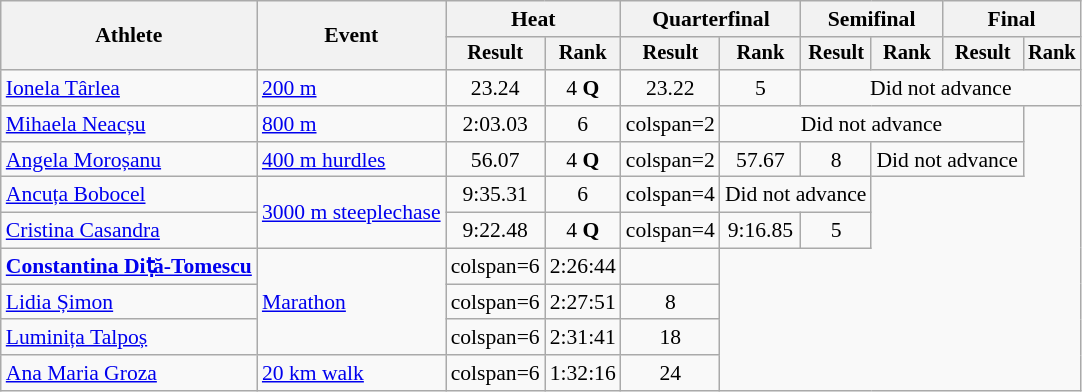<table class=wikitable style="font-size:90%">
<tr>
<th rowspan="2">Athlete</th>
<th rowspan="2">Event</th>
<th colspan="2">Heat</th>
<th colspan="2">Quarterfinal</th>
<th colspan="2">Semifinal</th>
<th colspan="2">Final</th>
</tr>
<tr style="font-size:95%">
<th>Result</th>
<th>Rank</th>
<th>Result</th>
<th>Rank</th>
<th>Result</th>
<th>Rank</th>
<th>Result</th>
<th>Rank</th>
</tr>
<tr align=center>
<td align=left><a href='#'>Ionela Târlea</a></td>
<td align=left><a href='#'>200 m</a></td>
<td>23.24</td>
<td>4 <strong>Q</strong></td>
<td>23.22</td>
<td>5</td>
<td colspan=4>Did not advance</td>
</tr>
<tr align=center>
<td align=left><a href='#'>Mihaela Neacșu</a></td>
<td align=left><a href='#'>800 m</a></td>
<td>2:03.03</td>
<td>6</td>
<td>colspan=2 </td>
<td colspan=4>Did not advance</td>
</tr>
<tr align=center>
<td align=left><a href='#'>Angela Moroșanu</a></td>
<td align=left><a href='#'>400 m hurdles</a></td>
<td>56.07</td>
<td>4 <strong>Q</strong></td>
<td>colspan=2 </td>
<td>57.67</td>
<td>8</td>
<td colspan=2>Did not advance</td>
</tr>
<tr align=center>
<td align=left><a href='#'>Ancuța Bobocel</a></td>
<td align=left rowspan=2><a href='#'>3000 m steeplechase</a></td>
<td>9:35.31</td>
<td>6</td>
<td>colspan=4 </td>
<td colspan=2>Did not advance</td>
</tr>
<tr align=center>
<td align=left><a href='#'>Cristina Casandra</a></td>
<td>9:22.48</td>
<td>4 <strong>Q</strong></td>
<td>colspan=4 </td>
<td>9:16.85</td>
<td>5</td>
</tr>
<tr align=center>
<td align=left><strong><a href='#'>Constantina Diṭă-Tomescu</a></strong></td>
<td align=left rowspan=3><a href='#'>Marathon</a></td>
<td>colspan=6 </td>
<td>2:26:44</td>
<td></td>
</tr>
<tr align=center>
<td align=left><a href='#'>Lidia Șimon</a></td>
<td>colspan=6 </td>
<td>2:27:51</td>
<td>8</td>
</tr>
<tr align=center>
<td align=left><a href='#'>Luminița Talpoș</a></td>
<td>colspan=6 </td>
<td>2:31:41</td>
<td>18</td>
</tr>
<tr align=center>
<td align=left><a href='#'>Ana Maria Groza</a></td>
<td align=left><a href='#'>20 km walk</a></td>
<td>colspan=6 </td>
<td>1:32:16</td>
<td>24</td>
</tr>
</table>
